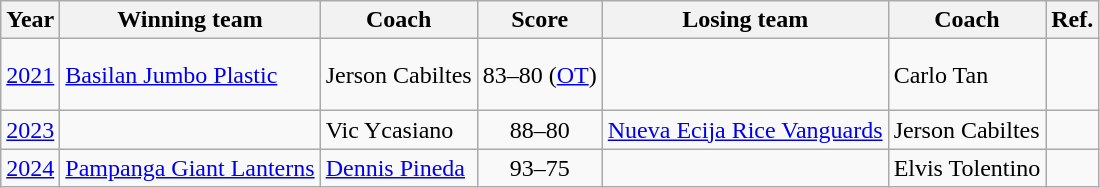<table class="wikitable">
<tr>
<th>Year</th>
<th>Winning team</th>
<th>Coach</th>
<th>Score</th>
<th>Losing team</th>
<th>Coach</th>
<th>Ref.</th>
</tr>
<tr style="height: 3em;">
<td align=center><a href='#'>2021</a></td>
<td><a href='#'>Basilan Jumbo Plastic</a> <br> </td>
<td>Jerson Cabiltes</td>
<td align=center>83–80 (<a href='#'>OT</a>)</td>
<td> <br> </td>
<td>Carlo Tan</td>
<td></td>
</tr>
<tr>
<td align=center><a href='#'>2023</a></td>
<td> <br> </td>
<td>Vic Ycasiano</td>
<td align=center>88–80</td>
<td><a href='#'>Nueva Ecija Rice Vanguards</a> <br> </td>
<td>Jerson Cabiltes</td>
<td></td>
</tr>
<tr>
<td align=center><a href='#'>2024</a></td>
<td><a href='#'>Pampanga Giant Lanterns</a> <br> </td>
<td><a href='#'>Dennis Pineda</a></td>
<td align=center>93–75</td>
<td> <br> </td>
<td>Elvis Tolentino</td>
<td></td>
</tr>
</table>
